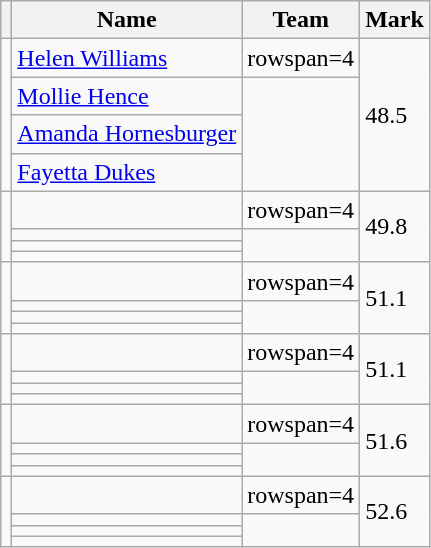<table class=wikitable>
<tr>
<th></th>
<th>Name</th>
<th>Team</th>
<th>Mark</th>
</tr>
<tr>
<td rowspan=4></td>
<td><a href='#'>Helen Williams</a></td>
<td>rowspan=4 </td>
<td rowspan=4>48.5</td>
</tr>
<tr>
<td><a href='#'>Mollie Hence</a></td>
</tr>
<tr>
<td><a href='#'>Amanda Hornesburger</a></td>
</tr>
<tr>
<td><a href='#'>Fayetta Dukes</a></td>
</tr>
<tr>
<td rowspan=4></td>
<td></td>
<td>rowspan=4 </td>
<td rowspan=4>49.8</td>
</tr>
<tr>
<td></td>
</tr>
<tr>
<td></td>
</tr>
<tr>
<td></td>
</tr>
<tr>
<td rowspan=4></td>
<td></td>
<td>rowspan=4 </td>
<td rowspan=4>51.1</td>
</tr>
<tr>
<td></td>
</tr>
<tr>
<td></td>
</tr>
<tr>
<td></td>
</tr>
<tr>
<td rowspan=4></td>
<td></td>
<td>rowspan=4 </td>
<td rowspan=4>51.1</td>
</tr>
<tr>
<td></td>
</tr>
<tr>
<td></td>
</tr>
<tr>
<td></td>
</tr>
<tr>
<td rowspan=4></td>
<td></td>
<td>rowspan=4 </td>
<td rowspan=4>51.6</td>
</tr>
<tr>
<td></td>
</tr>
<tr>
<td></td>
</tr>
<tr>
<td></td>
</tr>
<tr>
<td rowspan=4></td>
<td></td>
<td>rowspan=4 </td>
<td rowspan=4>52.6</td>
</tr>
<tr>
<td></td>
</tr>
<tr>
<td></td>
</tr>
<tr>
<td></td>
</tr>
</table>
